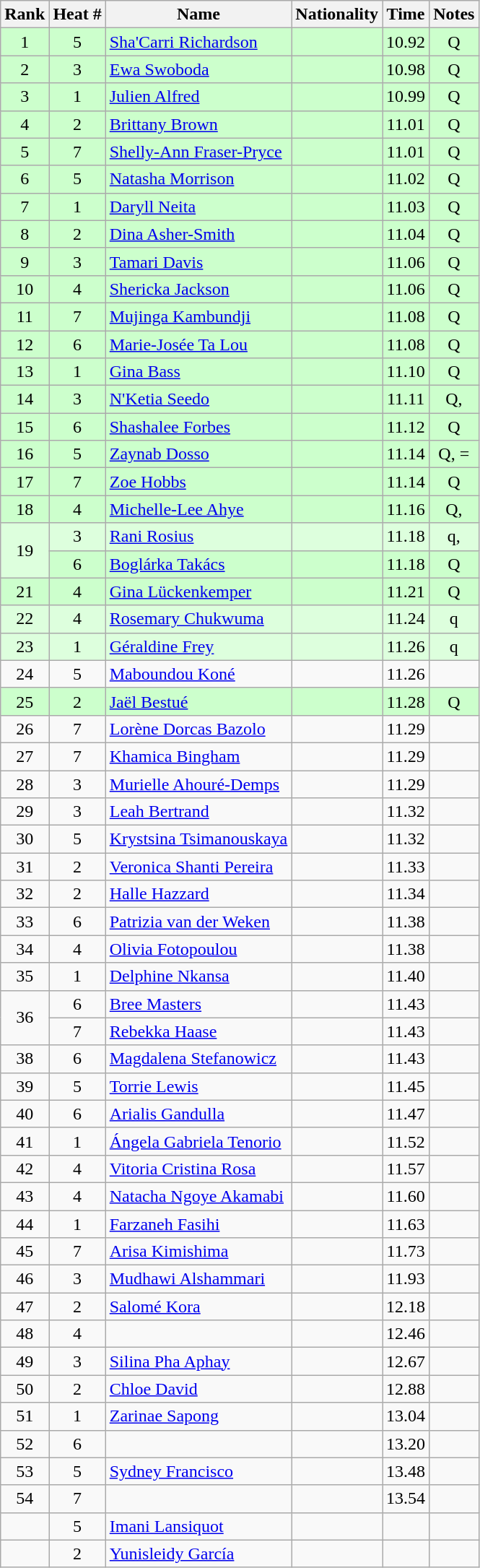<table class="wikitable sortable" style="text-align:center">
<tr>
<th>Rank</th>
<th>Heat #</th>
<th>Name</th>
<th>Nationality</th>
<th>Time</th>
<th>Notes</th>
</tr>
<tr bgcolor=ccffcc>
<td>1</td>
<td>5</td>
<td align="left"><a href='#'>Sha'Carri Richardson</a></td>
<td align="left"></td>
<td>10.92</td>
<td>Q</td>
</tr>
<tr bgcolor=ccffcc>
<td>2</td>
<td>3</td>
<td align="left"><a href='#'>Ewa Swoboda</a></td>
<td align="left"></td>
<td>10.98</td>
<td>Q</td>
</tr>
<tr bgcolor=ccffcc>
<td>3</td>
<td>1</td>
<td align="left"><a href='#'>Julien Alfred</a></td>
<td align="left"></td>
<td>10.99</td>
<td>Q</td>
</tr>
<tr bgcolor=ccffcc>
<td>4</td>
<td>2</td>
<td align="left"><a href='#'>Brittany Brown</a></td>
<td align="left"></td>
<td>11.01</td>
<td>Q</td>
</tr>
<tr bgcolor=ccffcc>
<td>5</td>
<td>7</td>
<td align="left"><a href='#'>Shelly-Ann Fraser-Pryce</a></td>
<td align="left"></td>
<td>11.01</td>
<td>Q</td>
</tr>
<tr bgcolor=ccffcc>
<td>6</td>
<td>5</td>
<td align="left"><a href='#'>Natasha Morrison</a></td>
<td align="left"></td>
<td>11.02</td>
<td>Q</td>
</tr>
<tr bgcolor=ccffcc>
<td>7</td>
<td>1</td>
<td align="left"><a href='#'>Daryll Neita</a></td>
<td align="left"></td>
<td>11.03</td>
<td>Q</td>
</tr>
<tr bgcolor=ccffcc>
<td>8</td>
<td>2</td>
<td align="left"><a href='#'>Dina Asher-Smith</a></td>
<td align="left"></td>
<td>11.04</td>
<td>Q</td>
</tr>
<tr bgcolor=ccffcc>
<td>9</td>
<td>3</td>
<td align="left"><a href='#'>Tamari Davis</a></td>
<td align="left"></td>
<td>11.06</td>
<td>Q</td>
</tr>
<tr bgcolor=ccffcc>
<td>10</td>
<td>4</td>
<td align="left"><a href='#'>Shericka Jackson</a></td>
<td align="left"></td>
<td>11.06</td>
<td>Q</td>
</tr>
<tr bgcolor=ccffcc>
<td>11</td>
<td>7</td>
<td align="left"><a href='#'>Mujinga Kambundji</a></td>
<td align="left"></td>
<td>11.08</td>
<td>Q</td>
</tr>
<tr bgcolor=ccffcc>
<td>12</td>
<td>6</td>
<td align="left"><a href='#'>Marie-Josée Ta Lou</a></td>
<td align="left"></td>
<td>11.08</td>
<td>Q</td>
</tr>
<tr bgcolor=ccffcc>
<td>13</td>
<td>1</td>
<td align="left"><a href='#'>Gina Bass</a></td>
<td align="left"></td>
<td>11.10</td>
<td>Q</td>
</tr>
<tr bgcolor=ccffcc>
<td>14</td>
<td>3</td>
<td align="left"><a href='#'>N'Ketia Seedo</a></td>
<td align="left"></td>
<td>11.11</td>
<td>Q, </td>
</tr>
<tr bgcolor=ccffcc>
<td>15</td>
<td>6</td>
<td align="left"><a href='#'>Shashalee Forbes</a></td>
<td align="left"></td>
<td>11.12</td>
<td>Q</td>
</tr>
<tr bgcolor=ccffcc>
<td>16</td>
<td>5</td>
<td align="left"><a href='#'>Zaynab Dosso</a></td>
<td align="left"></td>
<td>11.14</td>
<td>Q, =</td>
</tr>
<tr bgcolor=ccffcc>
<td>17</td>
<td>7</td>
<td align="left"><a href='#'>Zoe Hobbs</a></td>
<td align="left"></td>
<td>11.14</td>
<td>Q</td>
</tr>
<tr bgcolor=ccffcc>
<td>18</td>
<td>4</td>
<td align="left"><a href='#'>Michelle-Lee Ahye</a></td>
<td align="left"></td>
<td>11.16</td>
<td>Q, </td>
</tr>
<tr bgcolor=ddffdd>
<td rowspan=2>19</td>
<td>3</td>
<td align="left"><a href='#'>Rani Rosius</a></td>
<td align="left"></td>
<td>11.18</td>
<td>q, </td>
</tr>
<tr bgcolor=ccffcc>
<td>6</td>
<td align="left"><a href='#'>Boglárka Takács</a></td>
<td align="left"></td>
<td>11.18</td>
<td>Q</td>
</tr>
<tr bgcolor=ccffcc>
<td>21</td>
<td>4</td>
<td align="left"><a href='#'>Gina Lückenkemper</a></td>
<td align="left"></td>
<td>11.21</td>
<td>Q</td>
</tr>
<tr bgcolor=ddffdd>
<td>22</td>
<td>4</td>
<td align="left"><a href='#'>Rosemary Chukwuma</a></td>
<td align="left"></td>
<td>11.24</td>
<td>q</td>
</tr>
<tr bgcolor=ddffdd>
<td>23</td>
<td>1</td>
<td align="left"><a href='#'>Géraldine Frey</a></td>
<td align="left"></td>
<td>11.26</td>
<td>q</td>
</tr>
<tr>
<td>24</td>
<td>5</td>
<td align="left"><a href='#'>Maboundou Koné</a></td>
<td align="left"></td>
<td>11.26</td>
<td></td>
</tr>
<tr bgcolor=ccffcc>
<td>25</td>
<td>2</td>
<td align="left"><a href='#'>Jaël Bestué</a></td>
<td align="left"></td>
<td>11.28</td>
<td>Q</td>
</tr>
<tr>
<td>26</td>
<td>7</td>
<td align="left"><a href='#'>Lorène Dorcas Bazolo</a></td>
<td align="left"></td>
<td>11.29</td>
<td></td>
</tr>
<tr>
<td>27</td>
<td>7</td>
<td align="left"><a href='#'>Khamica Bingham</a></td>
<td align="left"></td>
<td>11.29</td>
<td></td>
</tr>
<tr>
<td>28</td>
<td>3</td>
<td align="left"><a href='#'>Murielle Ahouré-Demps</a></td>
<td align="left"></td>
<td>11.29</td>
<td></td>
</tr>
<tr>
<td>29</td>
<td>3</td>
<td align="left"><a href='#'>Leah Bertrand</a></td>
<td align="left"></td>
<td>11.32</td>
<td></td>
</tr>
<tr>
<td>30</td>
<td>5</td>
<td align="left"><a href='#'>Krystsina Tsimanouskaya</a></td>
<td align="left"></td>
<td>11.32</td>
<td></td>
</tr>
<tr>
<td>31</td>
<td>2</td>
<td align="left"><a href='#'>Veronica Shanti Pereira</a></td>
<td align="left"></td>
<td>11.33</td>
<td></td>
</tr>
<tr>
<td>32</td>
<td>2</td>
<td align="left"><a href='#'>Halle Hazzard</a></td>
<td align="left"></td>
<td>11.34</td>
<td></td>
</tr>
<tr>
<td>33</td>
<td>6</td>
<td align="left"><a href='#'>Patrizia van der Weken</a></td>
<td align="left"></td>
<td>11.38</td>
<td></td>
</tr>
<tr>
<td>34</td>
<td>4</td>
<td align="left"><a href='#'>Olivia Fotopoulou</a></td>
<td align="left"></td>
<td>11.38</td>
<td></td>
</tr>
<tr>
<td>35</td>
<td>1</td>
<td align="left"><a href='#'>Delphine Nkansa</a></td>
<td align="left"></td>
<td>11.40</td>
<td></td>
</tr>
<tr>
<td rowspan=2>36</td>
<td>6</td>
<td align="left"><a href='#'>Bree Masters</a></td>
<td align="left"></td>
<td>11.43</td>
<td></td>
</tr>
<tr>
<td>7</td>
<td align="left"><a href='#'>Rebekka Haase</a></td>
<td align="left"></td>
<td>11.43</td>
<td></td>
</tr>
<tr>
<td>38</td>
<td>6</td>
<td align="left"><a href='#'>Magdalena Stefanowicz</a></td>
<td align="left"></td>
<td>11.43</td>
<td></td>
</tr>
<tr>
<td>39</td>
<td>5</td>
<td align="left"><a href='#'>Torrie Lewis</a></td>
<td align="left"></td>
<td>11.45</td>
<td></td>
</tr>
<tr>
<td>40</td>
<td>6</td>
<td align="left"><a href='#'>Arialis Gandulla</a></td>
<td align="left"></td>
<td>11.47</td>
<td></td>
</tr>
<tr>
<td>41</td>
<td>1</td>
<td align="left"><a href='#'>Ángela Gabriela Tenorio</a></td>
<td align="left"></td>
<td>11.52</td>
<td></td>
</tr>
<tr>
<td>42</td>
<td>4</td>
<td align="left"><a href='#'>Vitoria Cristina Rosa</a></td>
<td align="left"></td>
<td>11.57</td>
<td></td>
</tr>
<tr>
<td>43</td>
<td>4</td>
<td align="left"><a href='#'>Natacha Ngoye Akamabi</a></td>
<td align="left"></td>
<td>11.60</td>
<td></td>
</tr>
<tr>
<td>44</td>
<td>1</td>
<td align="left"><a href='#'>Farzaneh Fasihi</a></td>
<td align="left"></td>
<td>11.63</td>
<td></td>
</tr>
<tr>
<td>45</td>
<td>7</td>
<td align="left"><a href='#'>Arisa Kimishima</a></td>
<td align="left"></td>
<td>11.73</td>
<td></td>
</tr>
<tr>
<td>46</td>
<td>3</td>
<td align="left"><a href='#'>Mudhawi Alshammari</a></td>
<td align="left"></td>
<td>11.93</td>
<td></td>
</tr>
<tr>
<td>47</td>
<td>2</td>
<td align="left"><a href='#'>Salomé Kora</a></td>
<td align="left"></td>
<td>12.18</td>
<td></td>
</tr>
<tr>
<td>48</td>
<td>4</td>
<td align="left"></td>
<td align="left"></td>
<td>12.46</td>
<td></td>
</tr>
<tr>
<td>49</td>
<td>3</td>
<td align="left"><a href='#'>Silina Pha Aphay</a></td>
<td align="left"></td>
<td>12.67</td>
<td></td>
</tr>
<tr>
<td>50</td>
<td>2</td>
<td align="left"><a href='#'>Chloe David</a></td>
<td align="left"></td>
<td>12.88</td>
<td></td>
</tr>
<tr>
<td>51</td>
<td>1</td>
<td align="left"><a href='#'>Zarinae Sapong</a></td>
<td align="left"></td>
<td>13.04</td>
<td></td>
</tr>
<tr>
<td>52</td>
<td>6</td>
<td align="left"></td>
<td align="left"></td>
<td>13.20</td>
<td></td>
</tr>
<tr>
<td>53</td>
<td>5</td>
<td align="left"><a href='#'>Sydney Francisco</a></td>
<td align="left"></td>
<td>13.48</td>
<td></td>
</tr>
<tr>
<td>54</td>
<td>7</td>
<td align="left"></td>
<td align="left"></td>
<td>13.54</td>
<td></td>
</tr>
<tr>
<td></td>
<td>5</td>
<td align="left"><a href='#'>Imani Lansiquot</a></td>
<td align="left"></td>
<td></td>
<td></td>
</tr>
<tr>
<td></td>
<td>2</td>
<td align="left"><a href='#'>Yunisleidy García</a></td>
<td align="left"></td>
<td></td>
<td></td>
</tr>
</table>
